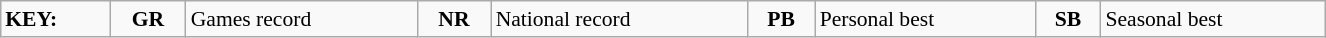<table class="wikitable" width="70%" style="margin:0.5em auto; font-size:90%;position:relative;">
<tr>
<td><strong>KEY:</strong></td>
<td align="center"><strong>GR</strong></td>
<td>Games record</td>
<td align="center"><strong>NR</strong></td>
<td>National record</td>
<td align="center"><strong>PB</strong></td>
<td>Personal best</td>
<td align="center"><strong>SB</strong></td>
<td>Seasonal best</td>
</tr>
</table>
